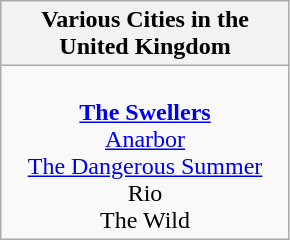<table class="wikitable">
<tr>
<th>Various Cities in the United Kingdom</th>
</tr>
<tr>
<td valign="top" align="center" width=185><br><strong><a href='#'>The Swellers</a></strong>
<br><a href='#'>Anarbor</a>
<br><a href='#'>The Dangerous Summer</a>
<br>Rio
<br>The Wild</td>
</tr>
</table>
